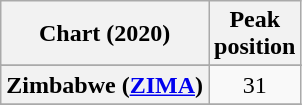<table class="wikitable sortable plainrowheaders" style="text-align:center">
<tr>
<th>Chart (2020)</th>
<th>Peak<br>position</th>
</tr>
<tr>
</tr>
<tr>
<th scope="row">Zimbabwe (<a href='#'>ZIMA</a>)</th>
<td align="center">31</td>
</tr>
<tr>
</tr>
</table>
